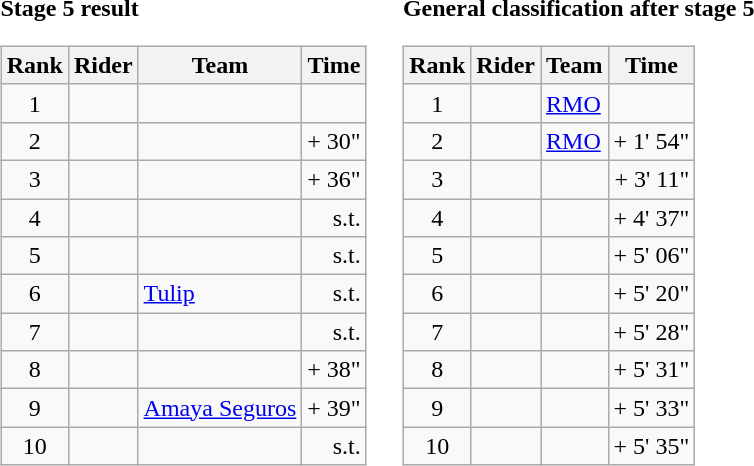<table>
<tr>
<td><strong>Stage 5 result</strong><br><table class="wikitable">
<tr>
<th scope="col">Rank</th>
<th scope="col">Rider</th>
<th scope="col">Team</th>
<th scope="col">Time</th>
</tr>
<tr>
<td style="text-align:center;">1</td>
<td></td>
<td></td>
<td style="text-align:right;"></td>
</tr>
<tr>
<td style="text-align:center;">2</td>
<td></td>
<td></td>
<td style="text-align:right;">+ 30"</td>
</tr>
<tr>
<td style="text-align:center;">3</td>
<td></td>
<td></td>
<td style="text-align:right;">+ 36"</td>
</tr>
<tr>
<td style="text-align:center;">4</td>
<td></td>
<td></td>
<td style="text-align:right;">s.t.</td>
</tr>
<tr>
<td style="text-align:center;">5</td>
<td></td>
<td></td>
<td style="text-align:right;">s.t.</td>
</tr>
<tr>
<td style="text-align:center;">6</td>
<td></td>
<td><a href='#'>Tulip</a></td>
<td style="text-align:right;">s.t.</td>
</tr>
<tr>
<td style="text-align:center;">7</td>
<td></td>
<td></td>
<td style="text-align:right;">s.t.</td>
</tr>
<tr>
<td style="text-align:center;">8</td>
<td></td>
<td></td>
<td style="text-align:right;">+ 38"</td>
</tr>
<tr>
<td style="text-align:center;">9</td>
<td></td>
<td><a href='#'>Amaya Seguros</a></td>
<td style="text-align:right;">+ 39"</td>
</tr>
<tr>
<td style="text-align:center;">10</td>
<td></td>
<td></td>
<td style="text-align:right;">s.t.</td>
</tr>
</table>
</td>
<td></td>
<td><strong>General classification after stage 5</strong><br><table class="wikitable">
<tr>
<th scope="col">Rank</th>
<th scope="col">Rider</th>
<th scope="col">Team</th>
<th scope="col">Time</th>
</tr>
<tr>
<td style="text-align:center;">1</td>
<td> </td>
<td><a href='#'>RMO</a></td>
<td style="text-align:right;"></td>
</tr>
<tr>
<td style="text-align:center;">2</td>
<td></td>
<td><a href='#'>RMO</a></td>
<td style="text-align:right;">+ 1' 54"</td>
</tr>
<tr>
<td style="text-align:center;">3</td>
<td></td>
<td></td>
<td style="text-align:right;">+ 3' 11"</td>
</tr>
<tr>
<td style="text-align:center;">4</td>
<td></td>
<td></td>
<td style="text-align:right;">+ 4' 37"</td>
</tr>
<tr>
<td style="text-align:center;">5</td>
<td></td>
<td></td>
<td style="text-align:right;">+ 5' 06"</td>
</tr>
<tr>
<td style="text-align:center;">6</td>
<td></td>
<td></td>
<td style="text-align:right;">+ 5' 20"</td>
</tr>
<tr>
<td style="text-align:center;">7</td>
<td></td>
<td></td>
<td style="text-align:right;">+ 5' 28"</td>
</tr>
<tr>
<td style="text-align:center;">8</td>
<td></td>
<td></td>
<td style="text-align:right;">+ 5' 31"</td>
</tr>
<tr>
<td style="text-align:center;">9</td>
<td></td>
<td></td>
<td style="text-align:right;">+ 5' 33"</td>
</tr>
<tr>
<td style="text-align:center;">10</td>
<td></td>
<td></td>
<td style="text-align:right;">+ 5' 35"</td>
</tr>
</table>
</td>
</tr>
</table>
